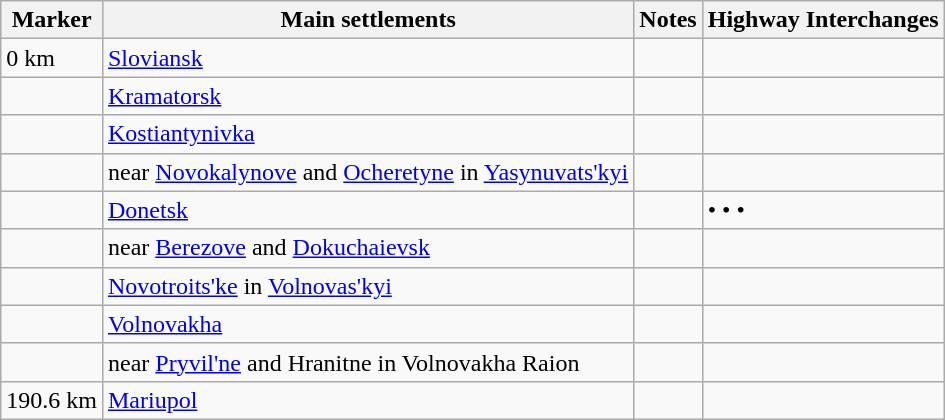<table class="wikitable">
<tr>
<th>Marker</th>
<th>Main settlements</th>
<th>Notes</th>
<th>Highway Interchanges</th>
</tr>
<tr>
<td>0 km</td>
<td><a href='#'>Sloviansk</a></td>
<td></td>
<td> </td>
</tr>
<tr>
<td></td>
<td><a href='#'>Kramatorsk</a></td>
<td></td>
<td></td>
</tr>
<tr>
<td></td>
<td><a href='#'>Kostiantynivka</a></td>
<td></td>
<td></td>
</tr>
<tr>
<td></td>
<td>near <a href='#'>Novokalynove</a> and <a href='#'>Ocheretyne</a> in <a href='#'>Yasynuvats'kyi</a></td>
<td></td>
<td></td>
</tr>
<tr>
<td></td>
<td><a href='#'>Donetsk</a></td>
<td></td>
<td>  •  •  • </td>
</tr>
<tr>
<td></td>
<td>near <a href='#'>Berezove</a> and <a href='#'>Dokuchaievsk</a></td>
<td></td>
<td></td>
</tr>
<tr>
<td></td>
<td><a href='#'>Novotroits'ke</a> in <a href='#'>Volnovas'kyi</a></td>
<td></td>
<td></td>
</tr>
<tr>
<td></td>
<td><a href='#'>Volnovakha</a></td>
<td></td>
<td></td>
</tr>
<tr>
<td></td>
<td>near <a href='#'>Pryvil'ne</a> and Hranitne in Volnovakha Raion</td>
<td></td>
<td></td>
</tr>
<tr>
<td>190.6 km</td>
<td><a href='#'>Mariupol</a></td>
<td></td>
<td></td>
</tr>
</table>
